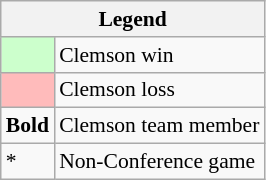<table class="wikitable" style="font-size:90%">
<tr>
<th colspan=2>Legend</th>
</tr>
<tr>
<td style="background:#ccffcc;"> </td>
<td>Clemson win</td>
</tr>
<tr>
<td style="background:#ffbbbb;"> </td>
<td>Clemson loss</td>
</tr>
<tr>
<td><strong>Bold</strong></td>
<td>Clemson team member</td>
</tr>
<tr>
<td>*</td>
<td>Non-Conference game</td>
</tr>
</table>
